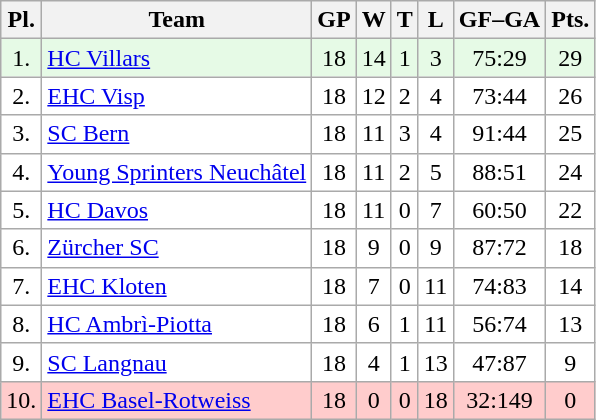<table class="wikitable">
<tr>
<th>Pl.</th>
<th>Team</th>
<th>GP</th>
<th>W</th>
<th>T</th>
<th>L</th>
<th>GF–GA</th>
<th>Pts.</th>
</tr>
<tr align="center " bgcolor="#e6fae6">
<td>1.</td>
<td align="left"><a href='#'>HC Villars</a></td>
<td>18</td>
<td>14</td>
<td>1</td>
<td>3</td>
<td>75:29</td>
<td>29</td>
</tr>
<tr align="center "  bgcolor="#FFFFFF">
<td>2.</td>
<td align="left"><a href='#'>EHC Visp</a></td>
<td>18</td>
<td>12</td>
<td>2</td>
<td>4</td>
<td>73:44</td>
<td>26</td>
</tr>
<tr align="center "  bgcolor="#FFFFFF">
<td>3.</td>
<td align="left"><a href='#'>SC Bern</a></td>
<td>18</td>
<td>11</td>
<td>3</td>
<td>4</td>
<td>91:44</td>
<td>25</td>
</tr>
<tr align="center "  bgcolor="#FFFFFF">
<td>4.</td>
<td align="left"><a href='#'>Young Sprinters Neuchâtel</a></td>
<td>18</td>
<td>11</td>
<td>2</td>
<td>5</td>
<td>88:51</td>
<td>24</td>
</tr>
<tr align="center " bgcolor="#FFFFFF">
<td>5.</td>
<td align="left"><a href='#'>HC Davos</a></td>
<td>18</td>
<td>11</td>
<td>0</td>
<td>7</td>
<td>60:50</td>
<td>22</td>
</tr>
<tr align="center "  bgcolor="#FFFFFF">
<td>6.</td>
<td align="left"><a href='#'>Zürcher SC</a></td>
<td>18</td>
<td>9</td>
<td>0</td>
<td>9</td>
<td>87:72</td>
<td>18</td>
</tr>
<tr align="center "  bgcolor="#FFFFFF">
<td>7.</td>
<td align="left"><a href='#'>EHC Kloten</a></td>
<td>18</td>
<td>7</td>
<td>0</td>
<td>11</td>
<td>74:83</td>
<td>14</td>
</tr>
<tr align="center "  bgcolor="#FFFFFF">
<td>8.</td>
<td align="left"><a href='#'>HC Ambrì-Piotta</a></td>
<td>18</td>
<td>6</td>
<td>1</td>
<td>11</td>
<td>56:74</td>
<td>13</td>
</tr>
<tr align="center "  bgcolor="#FFFFFF">
<td>9.</td>
<td align="left"><a href='#'>SC Langnau</a></td>
<td>18</td>
<td>4</td>
<td>1</td>
<td>13</td>
<td>47:87</td>
<td>9</td>
</tr>
<tr align="center "  bgcolor="#ffcccc">
<td>10.</td>
<td align="left"><a href='#'>EHC Basel-Rotweiss</a></td>
<td>18</td>
<td>0</td>
<td>0</td>
<td>18</td>
<td>32:149</td>
<td>0</td>
</tr>
</table>
